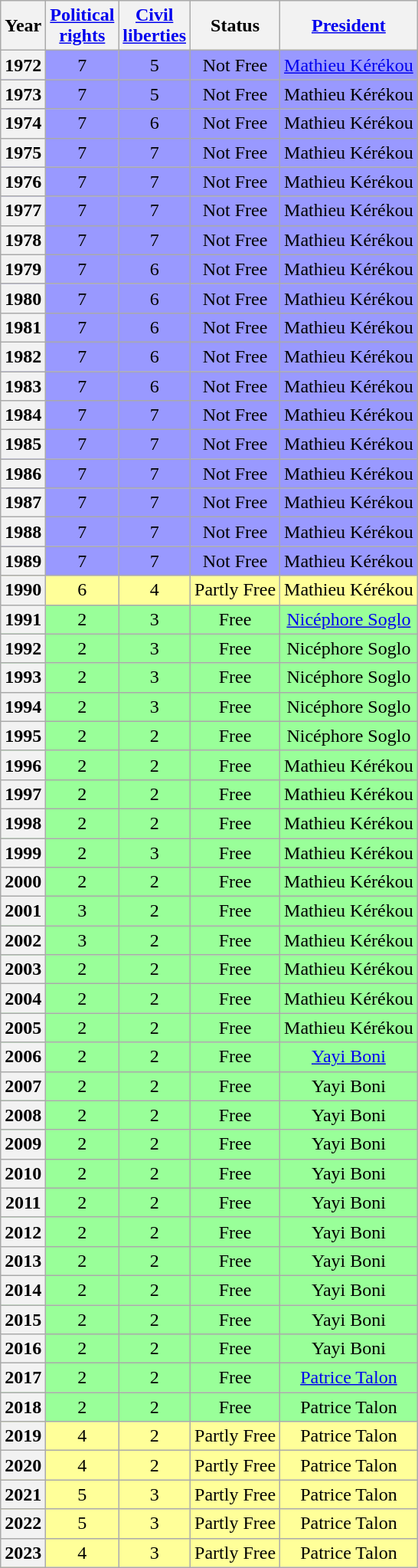<table class="wikitable sortable" style="text-align: center; clear: right; float: right; margin-left: 1em">
<tr>
<th scope="col" style="text-align:left;">Year</th>
<th scope="col"><a href='#'>Political<br>rights</a></th>
<th scope="col"><a href='#'>Civil<br>liberties</a></th>
<th scope="col">Status</th>
<th scope="col"><a href='#'>President</a></th>
</tr>
<tr style="background-color: #99f">
<th scope="row">1972</th>
<td>7</td>
<td>5</td>
<td>Not Free</td>
<td><a href='#'>Mathieu Kérékou</a></td>
</tr>
<tr style="background-color: #99f">
<th scope="row">1973</th>
<td>7</td>
<td>5</td>
<td>Not Free</td>
<td>Mathieu Kérékou</td>
</tr>
<tr style="background-color: #99f">
<th scope="row">1974</th>
<td>7</td>
<td>6</td>
<td>Not Free</td>
<td>Mathieu Kérékou</td>
</tr>
<tr style="background-color: #99f">
<th scope="row">1975</th>
<td>7</td>
<td>7</td>
<td>Not Free</td>
<td>Mathieu Kérékou</td>
</tr>
<tr style="background-color: #99f">
<th scope="row">1976</th>
<td>7</td>
<td>7</td>
<td>Not Free</td>
<td>Mathieu Kérékou</td>
</tr>
<tr style="background-color: #99f">
<th scope="row">1977</th>
<td>7</td>
<td>7</td>
<td>Not Free</td>
<td>Mathieu Kérékou</td>
</tr>
<tr style="background-color: #99f">
<th scope="row">1978</th>
<td>7</td>
<td>7</td>
<td>Not Free</td>
<td>Mathieu Kérékou</td>
</tr>
<tr style="background-color: #99f">
<th scope="row">1979</th>
<td>7</td>
<td>6</td>
<td>Not Free</td>
<td>Mathieu Kérékou</td>
</tr>
<tr style="background-color: #99f">
<th scope="row">1980</th>
<td>7</td>
<td>6</td>
<td>Not Free</td>
<td>Mathieu Kérékou</td>
</tr>
<tr style="background-color: #99f">
<th scope="row">1981</th>
<td>7</td>
<td>6</td>
<td>Not Free</td>
<td>Mathieu Kérékou</td>
</tr>
<tr style="background-color: #99f">
<th scope="row">1982</th>
<td>7</td>
<td>6</td>
<td>Not Free</td>
<td>Mathieu Kérékou</td>
</tr>
<tr style="background-color: #99f">
<th scope="row">1983</th>
<td>7</td>
<td>6</td>
<td>Not Free</td>
<td>Mathieu Kérékou</td>
</tr>
<tr style="background-color: #99f">
<th scope="row">1984</th>
<td>7</td>
<td>7</td>
<td>Not Free</td>
<td>Mathieu Kérékou</td>
</tr>
<tr style="background-color: #99f">
<th scope="row">1985</th>
<td>7</td>
<td>7</td>
<td>Not Free</td>
<td>Mathieu Kérékou</td>
</tr>
<tr style="background-color: #99f">
<th scope="row">1986</th>
<td>7</td>
<td>7</td>
<td>Not Free</td>
<td>Mathieu Kérékou</td>
</tr>
<tr style="background-color: #99f">
<th scope="row">1987</th>
<td>7</td>
<td>7</td>
<td>Not Free</td>
<td>Mathieu Kérékou</td>
</tr>
<tr style="background-color: #99f">
<th scope="row">1988</th>
<td>7</td>
<td>7</td>
<td>Not Free</td>
<td>Mathieu Kérékou</td>
</tr>
<tr style="background-color: #99f">
<th scope="row">1989</th>
<td>7</td>
<td>7</td>
<td>Not Free</td>
<td>Mathieu Kérékou</td>
</tr>
<tr style="background:#ff9;">
<th scope="row">1990</th>
<td>6</td>
<td>4</td>
<td>Partly Free</td>
<td>Mathieu Kérékou</td>
</tr>
<tr style="background-color: #9f9">
<th scope="row">1991</th>
<td>2</td>
<td>3</td>
<td>Free</td>
<td><a href='#'>Nicéphore Soglo</a></td>
</tr>
<tr style="background-color: #9f9">
<th scope="row">1992</th>
<td>2</td>
<td>3</td>
<td>Free</td>
<td>Nicéphore Soglo</td>
</tr>
<tr style="background-color: #9f9">
<th scope="row">1993</th>
<td>2</td>
<td>3</td>
<td>Free</td>
<td>Nicéphore Soglo</td>
</tr>
<tr style="background-color: #9f9">
<th scope="row">1994</th>
<td>2</td>
<td>3</td>
<td>Free</td>
<td>Nicéphore Soglo</td>
</tr>
<tr style="background-color: #9f9">
<th scope="row">1995</th>
<td>2</td>
<td>2</td>
<td>Free</td>
<td>Nicéphore Soglo</td>
</tr>
<tr style="background-color: #9f9">
<th scope="row">1996</th>
<td>2</td>
<td>2</td>
<td>Free</td>
<td>Mathieu Kérékou</td>
</tr>
<tr style="background-color: #9f9">
<th scope="row">1997</th>
<td>2</td>
<td>2</td>
<td>Free</td>
<td>Mathieu Kérékou</td>
</tr>
<tr style="background-color: #9f9">
<th scope="row">1998</th>
<td>2</td>
<td>2</td>
<td>Free</td>
<td>Mathieu Kérékou</td>
</tr>
<tr style="background-color: #9f9">
<th scope="row">1999</th>
<td>2</td>
<td>3</td>
<td>Free</td>
<td>Mathieu Kérékou</td>
</tr>
<tr style="background-color: #9f9">
<th scope="row">2000</th>
<td>2</td>
<td>2</td>
<td>Free</td>
<td>Mathieu Kérékou</td>
</tr>
<tr style="background-color: #9f9">
<th scope="row">2001</th>
<td>3</td>
<td>2</td>
<td>Free</td>
<td>Mathieu Kérékou</td>
</tr>
<tr style="background-color: #9f9">
<th scope="row">2002</th>
<td>3</td>
<td>2</td>
<td>Free</td>
<td>Mathieu Kérékou</td>
</tr>
<tr style="background-color: #9f9">
<th scope="row">2003</th>
<td>2</td>
<td>2</td>
<td>Free</td>
<td>Mathieu Kérékou</td>
</tr>
<tr style="background-color: #9f9">
<th scope="row">2004</th>
<td>2</td>
<td>2</td>
<td>Free</td>
<td>Mathieu Kérékou</td>
</tr>
<tr style="background-color: #9f9">
<th scope="row">2005</th>
<td>2</td>
<td>2</td>
<td>Free</td>
<td>Mathieu Kérékou</td>
</tr>
<tr style="background-color: #9f9">
<th scope="row">2006</th>
<td>2</td>
<td>2</td>
<td>Free</td>
<td><a href='#'>Yayi Boni</a></td>
</tr>
<tr style="background-color: #9f9">
<th scope="row">2007</th>
<td>2</td>
<td>2</td>
<td>Free</td>
<td>Yayi Boni</td>
</tr>
<tr style="background-color: #9f9">
<th scope="row">2008</th>
<td>2</td>
<td>2</td>
<td>Free</td>
<td>Yayi Boni</td>
</tr>
<tr style="background-color: #9f9">
<th scope="row">2009</th>
<td>2</td>
<td>2</td>
<td>Free</td>
<td>Yayi Boni</td>
</tr>
<tr style="background-color: #9f9">
<th scope="row">2010</th>
<td>2</td>
<td>2</td>
<td>Free</td>
<td>Yayi Boni</td>
</tr>
<tr style="background-color: #9f9">
<th scope="row">2011</th>
<td>2</td>
<td>2</td>
<td>Free</td>
<td>Yayi Boni</td>
</tr>
<tr style="background-color: #9f9">
<th scope="row">2012</th>
<td>2</td>
<td>2</td>
<td>Free</td>
<td>Yayi Boni</td>
</tr>
<tr style="background-color: #9f9">
<th scope="row">2013</th>
<td>2</td>
<td>2</td>
<td>Free</td>
<td>Yayi Boni</td>
</tr>
<tr style="background-color: #9f9">
<th scope="row">2014</th>
<td>2</td>
<td>2</td>
<td>Free</td>
<td>Yayi Boni</td>
</tr>
<tr style="background-color: #9f9">
<th scope="row">2015</th>
<td>2</td>
<td>2</td>
<td>Free</td>
<td>Yayi Boni</td>
</tr>
<tr style="background-color: #9f9">
<th scope="row">2016</th>
<td>2</td>
<td>2</td>
<td>Free</td>
<td>Yayi Boni</td>
</tr>
<tr style="background-color: #9f9">
<th scope="row">2017</th>
<td>2</td>
<td>2</td>
<td>Free</td>
<td><a href='#'>Patrice Talon</a></td>
</tr>
<tr style="background-color: #9f9">
<th scope="row">2018</th>
<td>2</td>
<td>2</td>
<td>Free</td>
<td>Patrice Talon</td>
</tr>
<tr style="background-color: #ff9">
<th scope="row">2019</th>
<td>4</td>
<td>2</td>
<td>Partly Free</td>
<td>Patrice Talon</td>
</tr>
<tr style="background-color: #ff9">
<th scope="row">2020</th>
<td>4</td>
<td>2</td>
<td>Partly Free</td>
<td>Patrice Talon</td>
</tr>
<tr style="background-color: #ff9">
<th scope="row">2021</th>
<td>5</td>
<td>3</td>
<td>Partly Free</td>
<td>Patrice Talon</td>
</tr>
<tr style="background-color: #ff9">
<th scope="row">2022</th>
<td>5</td>
<td>3</td>
<td>Partly Free</td>
<td>Patrice Talon</td>
</tr>
<tr style="background-color: #ff9">
<th scope="row">2023</th>
<td>4</td>
<td>3</td>
<td>Partly Free</td>
<td>Patrice Talon</td>
</tr>
</table>
